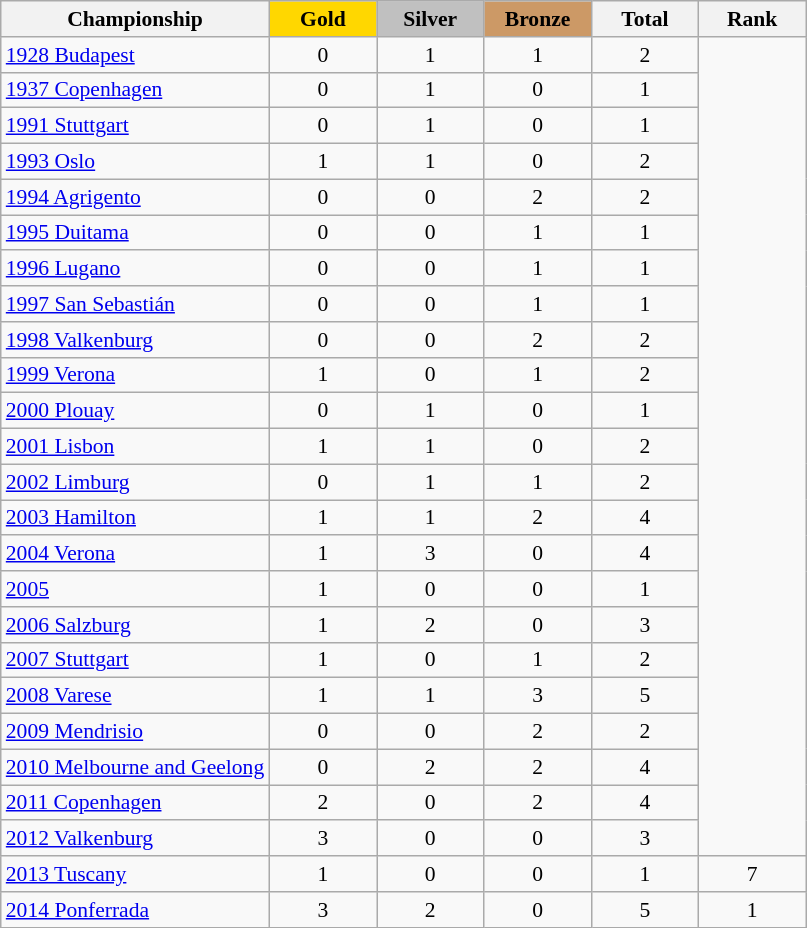<table class="wikitable sortable" border="1" style="text-align:center; font-size:90%;">
<tr>
<th style="width:15:em;">Championship</th>
<td style="background:gold; width:4.5em; font-weight:bold;">Gold</td>
<td style="background:silver; width:4.5em; font-weight:bold;">Silver</td>
<td style="background:#cc9966; width:4.5em; font-weight:bold;">Bronze</td>
<th style="width:4.5em;">Total</th>
<th style="width:4.5em;">Rank</th>
</tr>
<tr>
<td align=left> <a href='#'>1928 Budapest</a></td>
<td>0</td>
<td>1</td>
<td>1</td>
<td>2</td>
</tr>
<tr>
<td align=left> <a href='#'>1937 Copenhagen</a></td>
<td>0</td>
<td>1</td>
<td>0</td>
<td>1</td>
</tr>
<tr>
<td align=left> <a href='#'>1991 Stuttgart</a></td>
<td>0</td>
<td>1</td>
<td>0</td>
<td>1</td>
</tr>
<tr>
<td align=left> <a href='#'>1993 Oslo</a></td>
<td>1</td>
<td>1</td>
<td>0</td>
<td>2</td>
</tr>
<tr>
<td align=left> <a href='#'>1994 Agrigento</a></td>
<td>0</td>
<td>0</td>
<td>2</td>
<td>2</td>
</tr>
<tr>
<td align=left> <a href='#'>1995 Duitama</a></td>
<td>0</td>
<td>0</td>
<td>1</td>
<td>1</td>
</tr>
<tr>
<td align=left> <a href='#'>1996 Lugano</a></td>
<td>0</td>
<td>0</td>
<td>1</td>
<td>1</td>
</tr>
<tr>
<td align=left> <a href='#'>1997 San Sebastián</a></td>
<td>0</td>
<td>0</td>
<td>1</td>
<td>1</td>
</tr>
<tr>
<td align=left> <a href='#'>1998 Valkenburg</a></td>
<td>0</td>
<td>0</td>
<td>2</td>
<td>2</td>
</tr>
<tr>
<td align=left> <a href='#'>1999 Verona</a></td>
<td>1</td>
<td>0</td>
<td>1</td>
<td>2</td>
</tr>
<tr>
<td align=left> <a href='#'>2000 Plouay</a></td>
<td>0</td>
<td>1</td>
<td>0</td>
<td>1</td>
</tr>
<tr>
<td align=left> <a href='#'>2001 Lisbon</a></td>
<td>1</td>
<td>1</td>
<td>0</td>
<td>2</td>
</tr>
<tr>
<td align=left> <a href='#'>2002 Limburg</a></td>
<td>0</td>
<td>1</td>
<td>1</td>
<td>2</td>
</tr>
<tr>
<td align=left> <a href='#'>2003 Hamilton</a></td>
<td>1</td>
<td>1</td>
<td>2</td>
<td>4</td>
</tr>
<tr>
<td align=left> <a href='#'>2004 Verona</a></td>
<td>1</td>
<td>3</td>
<td>0</td>
<td>4</td>
</tr>
<tr>
<td align=left> <a href='#'>2005</a></td>
<td>1</td>
<td>0</td>
<td>0</td>
<td>1</td>
</tr>
<tr>
<td align=left> <a href='#'>2006 Salzburg</a></td>
<td>1</td>
<td>2</td>
<td>0</td>
<td>3</td>
</tr>
<tr>
<td align=left> <a href='#'>2007 Stuttgart</a></td>
<td>1</td>
<td>0</td>
<td>1</td>
<td>2</td>
</tr>
<tr>
<td align=left> <a href='#'>2008 Varese</a></td>
<td>1</td>
<td>1</td>
<td>3</td>
<td>5</td>
</tr>
<tr>
<td align=left> <a href='#'>2009 Mendrisio</a></td>
<td>0</td>
<td>0</td>
<td>2</td>
<td>2</td>
</tr>
<tr>
<td align=left> <a href='#'>2010 Melbourne and Geelong</a></td>
<td>0</td>
<td>2</td>
<td>2</td>
<td>4</td>
</tr>
<tr>
<td align=left> <a href='#'>2011 Copenhagen</a></td>
<td>2</td>
<td>0</td>
<td>2</td>
<td>4</td>
</tr>
<tr>
<td align=left> <a href='#'>2012 Valkenburg</a></td>
<td>3</td>
<td>0</td>
<td>0</td>
<td>3</td>
</tr>
<tr>
<td align=left> <a href='#'>2013 Tuscany</a></td>
<td>1</td>
<td>0</td>
<td>0</td>
<td>1</td>
<td>7</td>
</tr>
<tr>
<td align=left> <a href='#'>2014 Ponferrada</a></td>
<td>3</td>
<td>2</td>
<td>0</td>
<td>5</td>
<td>1</td>
</tr>
</table>
